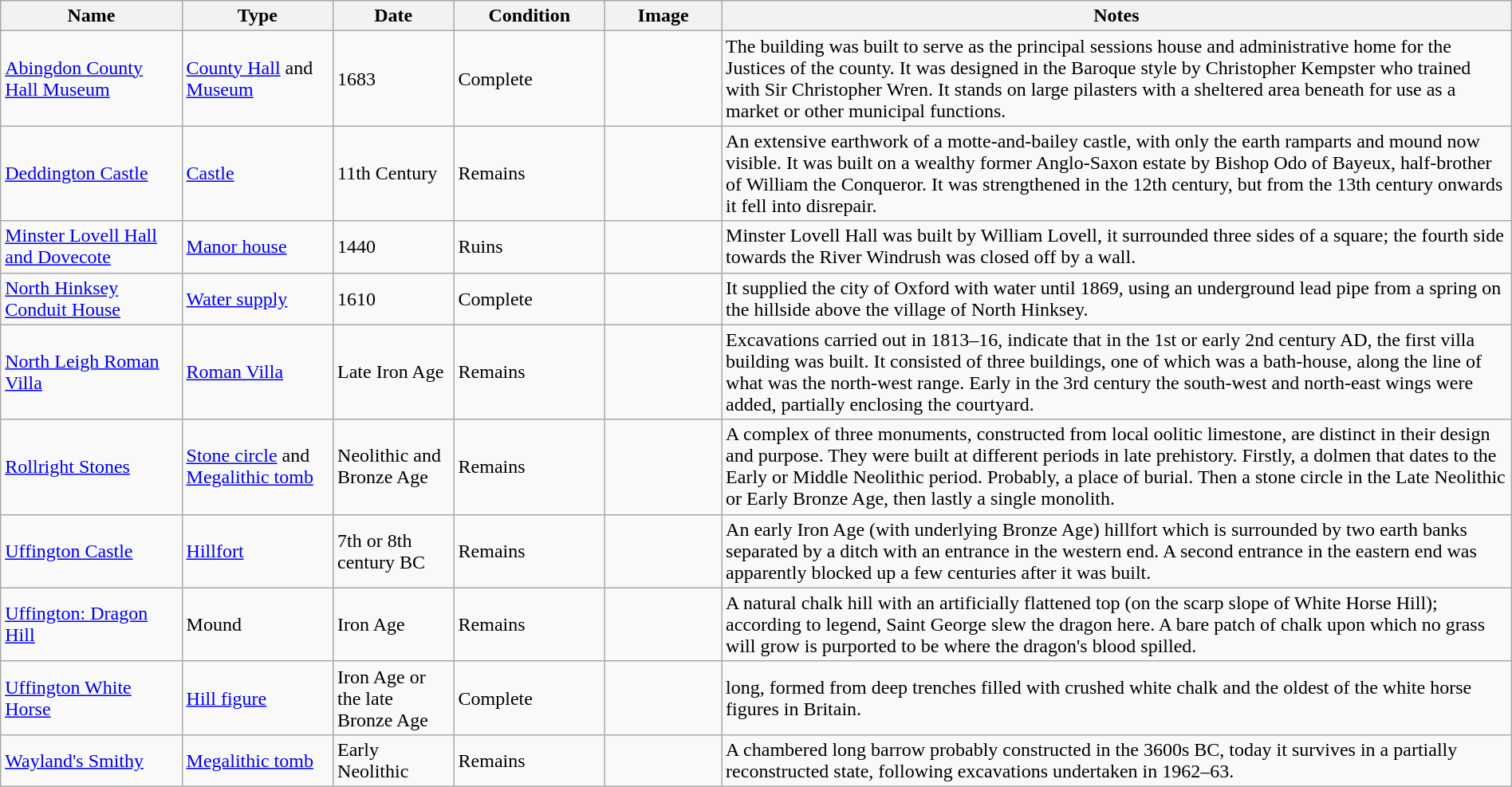<table class="wikitable sortable" width="100%">
<tr>
<th width="12%">Name</th>
<th width="10%">Type</th>
<th width="8%">Date</th>
<th width="10%">Condition</th>
<th class="unsortable" width="90px">Image</th>
<th class="unsortable">Notes</th>
</tr>
<tr>
<td><a href='#'>Abingdon County Hall Museum</a></td>
<td><a href='#'>County Hall</a> and <a href='#'>Museum</a></td>
<td>1683</td>
<td>Complete</td>
<td></td>
<td>The building was built to serve as the principal sessions house and administrative home for the Justices of the county. It was designed in the Baroque style by Christopher Kempster who trained with Sir Christopher Wren. It stands on large pilasters with a sheltered area beneath for use as a market or other municipal functions.</td>
</tr>
<tr>
<td><a href='#'>Deddington Castle</a></td>
<td><a href='#'>Castle</a></td>
<td>11th Century</td>
<td>Remains</td>
<td></td>
<td>An extensive earthwork of a motte-and-bailey castle, with only the earth ramparts and mound now visible. It was built on a wealthy former Anglo-Saxon estate by Bishop Odo of Bayeux, half-brother of William the Conqueror. It was strengthened in the 12th century, but from the 13th century onwards it fell into disrepair.</td>
</tr>
<tr>
<td><a href='#'>Minster Lovell Hall and Dovecote</a></td>
<td><a href='#'>Manor house</a></td>
<td>1440</td>
<td>Ruins</td>
<td></td>
<td>Minster Lovell Hall was built by William Lovell, it surrounded three sides of a square; the fourth side towards the River Windrush was closed off by a wall.</td>
</tr>
<tr>
<td><a href='#'>North Hinksey Conduit House</a></td>
<td><a href='#'>Water supply</a></td>
<td>1610</td>
<td>Complete</td>
<td></td>
<td>It supplied the city of Oxford with water until 1869, using an underground lead pipe from a spring on the hillside above the village of North Hinksey.</td>
</tr>
<tr>
<td><a href='#'>North Leigh Roman Villa</a></td>
<td><a href='#'>Roman Villa</a></td>
<td>Late Iron Age</td>
<td>Remains</td>
<td></td>
<td>Excavations carried out in 1813–16, indicate that in the 1st or early 2nd century AD, the first villa building was built. It consisted of three buildings, one of which was a bath-house, along the line of what was the north-west range. Early in the 3rd century the south-west and north-east wings were added, partially enclosing the courtyard.</td>
</tr>
<tr>
<td><a href='#'>Rollright Stones</a></td>
<td><a href='#'>Stone circle</a> and <a href='#'>Megalithic tomb</a></td>
<td>Neolithic and Bronze Age</td>
<td>Remains</td>
<td></td>
<td>A complex of three monuments, constructed from local oolitic limestone, are distinct in their design and purpose. They were built at different periods in late prehistory. Firstly, a dolmen that dates to the Early or Middle Neolithic period. Probably, a place of burial. Then a stone circle in the Late Neolithic or Early Bronze Age, then lastly a single monolith.</td>
</tr>
<tr>
<td><a href='#'>Uffington Castle</a></td>
<td><a href='#'>Hillfort</a></td>
<td>7th or 8th century BC</td>
<td>Remains</td>
<td></td>
<td>An early Iron Age (with underlying Bronze Age) hillfort which is surrounded by two earth banks separated by a ditch with an entrance in the western end. A second entrance in the eastern end was apparently blocked up a few centuries after it was built.</td>
</tr>
<tr>
<td><a href='#'>Uffington: Dragon Hill</a></td>
<td>Mound</td>
<td>Iron Age</td>
<td>Remains</td>
<td></td>
<td>A natural chalk hill with an artificially flattened top (on the scarp slope of White Horse Hill); according to legend, Saint George slew the dragon here. A bare patch of chalk upon which no grass will grow is purported to be where the dragon's blood spilled.</td>
</tr>
<tr>
<td><a href='#'>Uffington White Horse</a></td>
<td><a href='#'>Hill figure</a></td>
<td>Iron Age or the late Bronze Age</td>
<td>Complete</td>
<td></td>
<td> long, formed from deep trenches filled with crushed white chalk and the oldest of the white horse figures in Britain.</td>
</tr>
<tr>
<td><a href='#'>Wayland's Smithy</a></td>
<td><a href='#'>Megalithic tomb</a></td>
<td>Early Neolithic</td>
<td>Remains</td>
<td></td>
<td>A chambered long barrow probably constructed in the 3600s BC, today it survives in a partially reconstructed state, following excavations undertaken in 1962–63.</td>
</tr>
</table>
